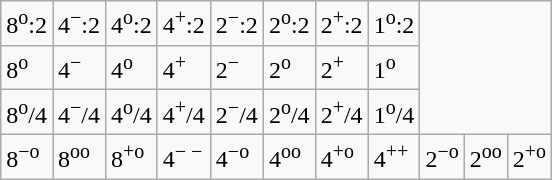<table class=wikitable>
<tr>
<td>8<sup>o</sup>:2</td>
<td>4<sup>−</sup>:2</td>
<td>4<sup>o</sup>:2</td>
<td>4<sup>+</sup>:2</td>
<td>2<sup>−</sup>:2</td>
<td>2<sup>o</sup>:2</td>
<td>2<sup>+</sup>:2</td>
<td>1<sup>o</sup>:2</td>
</tr>
<tr>
<td>8<sup>o</sup></td>
<td>4<sup>−</sup></td>
<td>4<sup>o</sup></td>
<td>4<sup>+</sup></td>
<td>2<sup>−</sup></td>
<td>2<sup>o</sup></td>
<td>2<sup>+</sup></td>
<td>1<sup>o</sup></td>
</tr>
<tr>
<td>8<sup>o</sup>/4</td>
<td>4<sup>−</sup>/4</td>
<td>4<sup>o</sup>/4</td>
<td>4<sup>+</sup>/4</td>
<td>2<sup>−</sup>/4</td>
<td>2<sup>o</sup>/4</td>
<td>2<sup>+</sup>/4</td>
<td>1<sup>o</sup>/4</td>
</tr>
<tr>
<td>8<sup>−o</sup></td>
<td>8<sup>oo</sup></td>
<td>8<sup>+o</sup></td>
<td>4<sup>− −</sup></td>
<td>4<sup>−o</sup></td>
<td>4<sup>oo</sup></td>
<td>4<sup>+o</sup></td>
<td>4<sup>++</sup></td>
<td>2<sup>−o</sup></td>
<td>2<sup>oo</sup></td>
<td>2<sup>+o</sup></td>
</tr>
</table>
